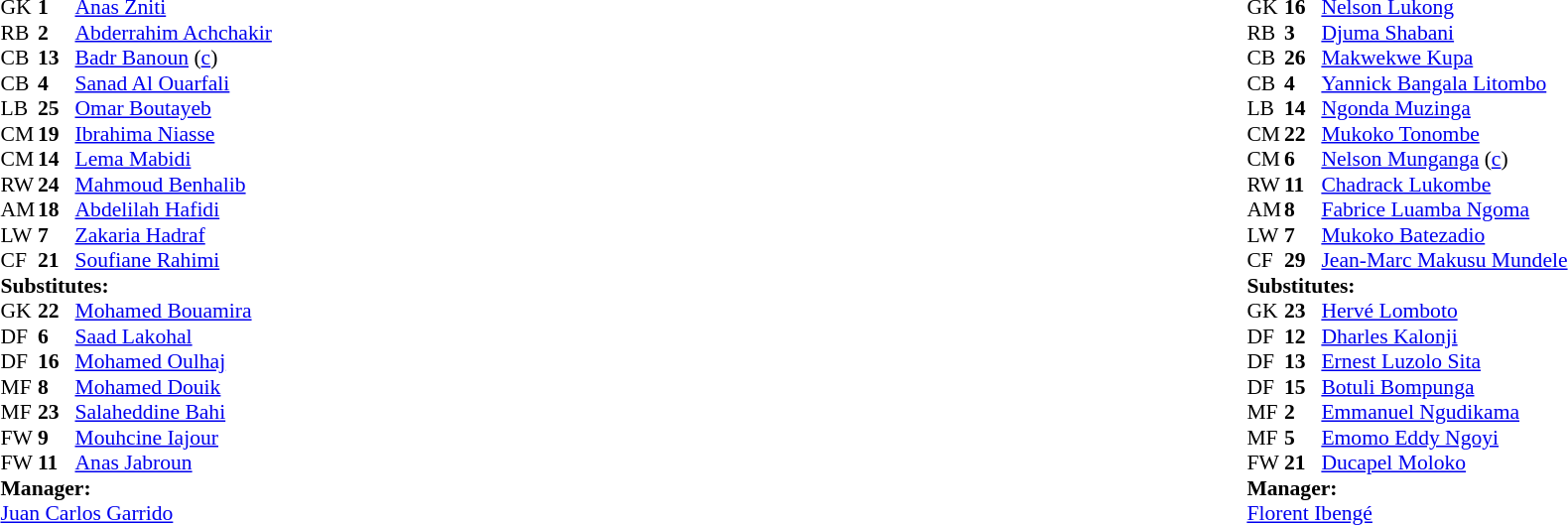<table width="100%">
<tr>
<td valign="top" width="40%"><br><table style="font-size:90%" cellspacing="0" cellpadding="0">
<tr>
<th width=25></th>
<th width=25></th>
</tr>
<tr>
<td>GK</td>
<td><strong>1</strong></td>
<td> <a href='#'>Anas Zniti</a></td>
</tr>
<tr>
<td>RB</td>
<td><strong>2</strong></td>
<td> <a href='#'>Abderrahim Achchakir</a></td>
</tr>
<tr>
<td>CB</td>
<td><strong>13</strong></td>
<td> <a href='#'>Badr Banoun</a> (<a href='#'>c</a>)</td>
<td></td>
<td></td>
</tr>
<tr>
<td>CB</td>
<td><strong>4</strong></td>
<td> <a href='#'>Sanad Al Ouarfali</a></td>
</tr>
<tr>
<td>LB</td>
<td><strong>25</strong></td>
<td> <a href='#'>Omar Boutayeb</a></td>
</tr>
<tr>
<td>CM</td>
<td><strong>19</strong></td>
<td> <a href='#'>Ibrahima Niasse</a></td>
</tr>
<tr>
<td>CM</td>
<td><strong>14</strong></td>
<td> <a href='#'>Lema Mabidi</a></td>
<td></td>
<td></td>
</tr>
<tr>
<td>RW</td>
<td><strong>24</strong></td>
<td> <a href='#'>Mahmoud Benhalib</a></td>
</tr>
<tr>
<td>AM</td>
<td><strong>18</strong></td>
<td> <a href='#'>Abdelilah Hafidi</a></td>
</tr>
<tr>
<td>LW</td>
<td><strong>7</strong></td>
<td> <a href='#'>Zakaria Hadraf</a></td>
</tr>
<tr>
<td>CF</td>
<td><strong>21</strong></td>
<td> <a href='#'>Soufiane Rahimi</a></td>
<td></td>
<td></td>
</tr>
<tr>
<td colspan=3><strong>Substitutes:</strong></td>
</tr>
<tr>
<td>GK</td>
<td><strong>22</strong></td>
<td> <a href='#'>Mohamed Bouamira</a></td>
</tr>
<tr>
<td>DF</td>
<td><strong>6</strong></td>
<td> <a href='#'>Saad Lakohal</a></td>
<td></td>
<td></td>
</tr>
<tr>
<td>DF</td>
<td><strong>16</strong></td>
<td> <a href='#'>Mohamed Oulhaj</a></td>
</tr>
<tr>
<td>MF</td>
<td><strong>8</strong></td>
<td> <a href='#'>Mohamed Douik</a></td>
<td></td>
<td></td>
</tr>
<tr>
<td>MF</td>
<td><strong>23</strong></td>
<td> <a href='#'>Salaheddine Bahi</a></td>
</tr>
<tr>
<td>FW</td>
<td><strong>9</strong></td>
<td> <a href='#'>Mouhcine Iajour</a></td>
<td></td>
<td></td>
</tr>
<tr>
<td>FW</td>
<td><strong>11</strong></td>
<td> <a href='#'>Anas Jabroun</a></td>
</tr>
<tr>
<td colspan=3><strong>Manager:</strong></td>
</tr>
<tr>
<td colspan=3> <a href='#'>Juan Carlos Garrido</a></td>
</tr>
</table>
</td>
<td valign="top"></td>
<td valign="top" width="50%"><br><table style="font-size:90%; margin:auto" cellspacing="0" cellpadding="0">
<tr>
<th width=25></th>
<th width=25></th>
</tr>
<tr>
<td>GK</td>
<td><strong>16</strong></td>
<td> <a href='#'>Nelson Lukong</a></td>
</tr>
<tr>
<td>RB</td>
<td><strong>3</strong></td>
<td> <a href='#'>Djuma Shabani</a></td>
</tr>
<tr>
<td>CB</td>
<td><strong>26</strong></td>
<td> <a href='#'>Makwekwe Kupa</a></td>
</tr>
<tr>
<td>CB</td>
<td><strong>4</strong></td>
<td> <a href='#'>Yannick Bangala Litombo</a></td>
<td></td>
</tr>
<tr>
<td>LB</td>
<td><strong>14</strong></td>
<td> <a href='#'>Ngonda Muzinga</a></td>
<td></td>
</tr>
<tr>
<td>CM</td>
<td><strong>22</strong></td>
<td> <a href='#'>Mukoko Tonombe</a></td>
<td></td>
</tr>
<tr>
<td>CM</td>
<td><strong>6</strong></td>
<td> <a href='#'>Nelson Munganga</a> (<a href='#'>c</a>)</td>
</tr>
<tr>
<td>RW</td>
<td><strong>11</strong></td>
<td> <a href='#'>Chadrack Lukombe</a></td>
<td></td>
<td></td>
</tr>
<tr>
<td>AM</td>
<td><strong>8</strong></td>
<td> <a href='#'>Fabrice Luamba Ngoma</a></td>
</tr>
<tr>
<td>LW</td>
<td><strong>7</strong></td>
<td> <a href='#'>Mukoko Batezadio</a></td>
</tr>
<tr>
<td>CF</td>
<td><strong>29</strong></td>
<td> <a href='#'>Jean-Marc Makusu Mundele</a></td>
<td></td>
<td></td>
</tr>
<tr>
<td colspan=3><strong>Substitutes:</strong></td>
</tr>
<tr>
<td>GK</td>
<td><strong>23</strong></td>
<td> <a href='#'>Hervé Lomboto</a></td>
</tr>
<tr>
<td>DF</td>
<td><strong>12</strong></td>
<td> <a href='#'>Dharles Kalonji</a></td>
</tr>
<tr>
<td>DF</td>
<td><strong>13</strong></td>
<td> <a href='#'>Ernest Luzolo Sita</a></td>
</tr>
<tr>
<td>DF</td>
<td><strong>15</strong></td>
<td> <a href='#'>Botuli Bompunga</a></td>
<td></td>
<td></td>
</tr>
<tr>
<td>MF</td>
<td><strong>2</strong></td>
<td> <a href='#'>Emmanuel Ngudikama</a></td>
</tr>
<tr>
<td>MF</td>
<td><strong>5</strong></td>
<td> <a href='#'>Emomo Eddy Ngoyi</a></td>
<td></td>
<td></td>
</tr>
<tr>
<td>FW</td>
<td><strong>21</strong></td>
<td> <a href='#'>Ducapel Moloko</a></td>
</tr>
<tr>
<td colspan=3><strong>Manager:</strong></td>
</tr>
<tr>
<td colspan=3> <a href='#'>Florent Ibengé</a></td>
</tr>
</table>
</td>
</tr>
</table>
